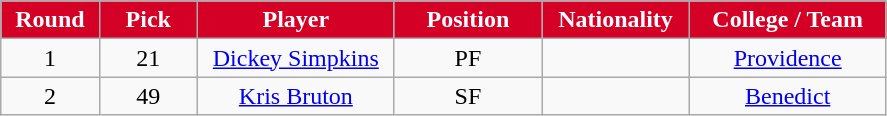<table class="wikitable sortable sortable">
<tr>
<th style="background:#d40026; color:#ffffff; width:10%;">Round</th>
<th style="background:#d40026; color:#ffffff; width:10%;">Pick</th>
<th style="background:#d40026; color:#ffffff; width:20%;">Player</th>
<th style="background:#d40026; color:#ffffff; width:15%;">Position</th>
<th style="background:#d40026; color:#ffffff; width:15%;">Nationality</th>
<th style="background:#d40026; color:#ffffff; width:20%;">College / Team</th>
</tr>
<tr style="text-align: center">
<td>1</td>
<td>21</td>
<td><a href='#'>Dickey Simpkins</a></td>
<td>PF</td>
<td></td>
<td><a href='#'>Providence</a></td>
</tr>
<tr style="text-align: center">
<td>2</td>
<td>49</td>
<td><a href='#'>Kris Bruton</a></td>
<td>SF</td>
<td></td>
<td><a href='#'>Benedict</a></td>
</tr>
</table>
